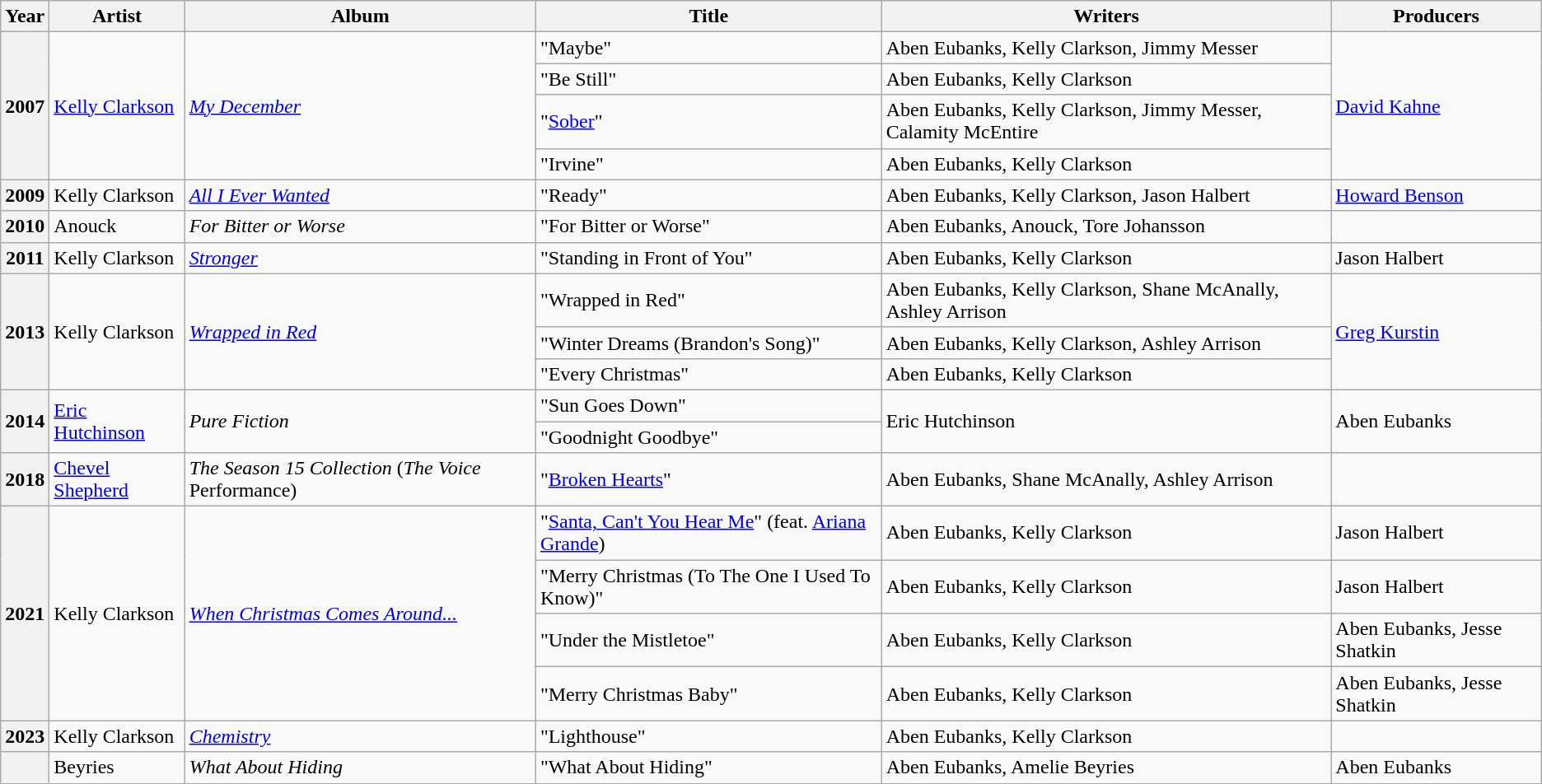<table class="wikitable">
<tr>
<th>Year</th>
<th>Artist</th>
<th>Album</th>
<th>Title</th>
<th>Writers</th>
<th>Producers</th>
</tr>
<tr>
<th rowspan="4">2007</th>
<td rowspan="4"><a href='#'>Kelly Clarkson</a></td>
<td rowspan="4"><em><a href='#'>My December</a></em></td>
<td>"Maybe"</td>
<td>Aben Eubanks, Kelly Clarkson, Jimmy Messer</td>
<td rowspan="4"><a href='#'>David Kahne</a></td>
</tr>
<tr>
<td>"Be Still"</td>
<td>Aben Eubanks, Kelly Clarkson</td>
</tr>
<tr>
<td>"<a href='#'>Sober</a>"</td>
<td>Aben Eubanks, Kelly Clarkson, Jimmy Messer, Calamity McEntire</td>
</tr>
<tr>
<td>"Irvine"</td>
<td>Aben Eubanks, Kelly Clarkson</td>
</tr>
<tr>
<th>2009</th>
<td>Kelly Clarkson</td>
<td><em><a href='#'>All I Ever Wanted</a></em></td>
<td>"Ready"</td>
<td>Aben Eubanks, Kelly Clarkson, Jason Halbert</td>
<td><a href='#'>Howard Benson</a></td>
</tr>
<tr>
<th>2010</th>
<td>Anouck</td>
<td><em>For Bitter or Worse</em></td>
<td>"For Bitter or Worse"</td>
<td>Aben Eubanks, Anouck, Tore Johansson</td>
<td></td>
</tr>
<tr>
<th>2011</th>
<td>Kelly Clarkson</td>
<td><em><a href='#'>Stronger</a></em></td>
<td>"Standing in Front of You"</td>
<td>Aben Eubanks, Kelly Clarkson</td>
<td>Jason Halbert</td>
</tr>
<tr>
<th rowspan="3">2013</th>
<td rowspan="3">Kelly Clarkson</td>
<td rowspan="3"><em><a href='#'>Wrapped in Red</a></em></td>
<td>"Wrapped in Red"</td>
<td>Aben Eubanks, Kelly Clarkson, Shane McAnally, Ashley Arrison</td>
<td rowspan="3"><a href='#'>Greg Kurstin</a></td>
</tr>
<tr>
<td>"Winter Dreams (Brandon's Song)"</td>
<td>Aben Eubanks, Kelly Clarkson, Ashley Arrison</td>
</tr>
<tr>
<td>"Every Christmas"</td>
<td>Aben Eubanks, Kelly Clarkson</td>
</tr>
<tr>
<th rowspan="2">2014</th>
<td rowspan="2"><a href='#'>Eric Hutchinson</a></td>
<td rowspan="2"><em>Pure Fiction</em></td>
<td>"Sun Goes Down"</td>
<td rowspan="2">Eric Hutchinson</td>
<td rowspan="2">Aben Eubanks</td>
</tr>
<tr>
<td>"Goodnight Goodbye"</td>
</tr>
<tr>
<th>2018</th>
<td><a href='#'>Chevel Shepherd</a></td>
<td><em>The Season 15 Collection</em> (<em>The Voice</em> Performance)</td>
<td>"<a href='#'>Broken Hearts</a>"</td>
<td>Aben Eubanks, Shane McAnally, Ashley Arrison</td>
<td></td>
</tr>
<tr>
<th rowspan="4">2021</th>
<td rowspan="4">Kelly Clarkson</td>
<td rowspan="4"><em><a href='#'>When Christmas Comes Around...</a></em></td>
<td>"<a href='#'>Santa, Can't You Hear Me</a>" (feat. <a href='#'>Ariana Grande</a>)</td>
<td>Aben Eubanks, Kelly Clarkson</td>
<td>Jason Halbert</td>
</tr>
<tr>
<td>"Merry Christmas (To The One I Used To Know)"</td>
<td>Aben Eubanks, Kelly Clarkson</td>
<td>Jason Halbert</td>
</tr>
<tr>
<td>"Under the Mistletoe"</td>
<td>Aben Eubanks, Kelly Clarkson</td>
<td>Aben Eubanks, Jesse Shatkin</td>
</tr>
<tr>
<td>"Merry Christmas Baby"</td>
<td>Aben Eubanks, Kelly Clarkson</td>
<td>Aben Eubanks, Jesse Shatkin</td>
</tr>
<tr>
<th>2023</th>
<td>Kelly Clarkson</td>
<td><em><a href='#'>Chemistry</a></em></td>
<td>"Lighthouse"</td>
<td>Aben Eubanks, Kelly Clarkson</td>
<td></td>
</tr>
<tr>
<th></th>
<td>Beyries</td>
<td><em>What About Hiding</em></td>
<td>"What About Hiding"</td>
<td>Aben Eubanks, Amelie Beyries</td>
<td>Aben Eubanks</td>
</tr>
</table>
